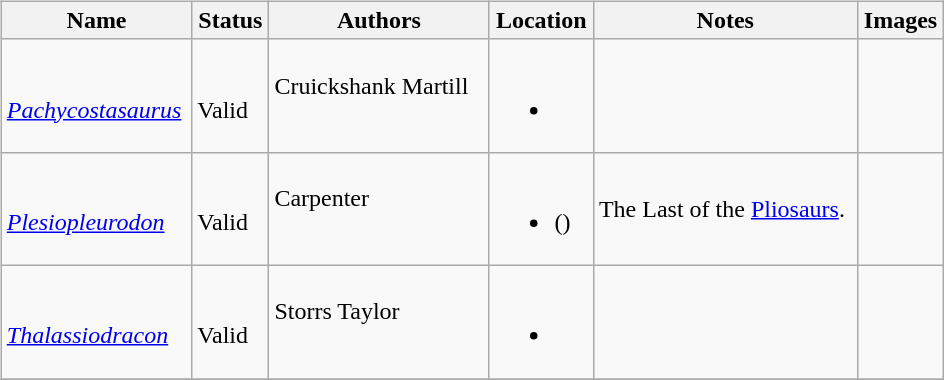<table border="0" style="background:transparent;" style="width: 100%;">
<tr>
<th width="90%"></th>
<th width="5%"></th>
<th width="5%"></th>
</tr>
<tr>
<td style="border:0px" valign="top"><br><table class="wikitable sortable" align="center" width="100%">
<tr>
<th>Name</th>
<th>Status</th>
<th colspan="2">Authors</th>
<th>Location</th>
<th>Notes</th>
<th>Images</th>
</tr>
<tr>
<td><br><em><a href='#'>Pachycostasaurus</a></em></td>
<td><br>Valid</td>
<td style="border-right:0px" valign="top"><br>Cruickshank
Martill</td>
<td style="border-left:0px" valign="top"></td>
<td><br><ul><li></li></ul></td>
<td></td>
<td></td>
</tr>
<tr>
<td><br><em><a href='#'>Plesiopleurodon</a></em></td>
<td><br>Valid</td>
<td style="border-right:0px" valign="top"><br>Carpenter</td>
<td style="border-left:0px" valign="top"></td>
<td><br><ul><li> ()</li></ul></td>
<td>The Last of the <a href='#'>Pliosaurs</a>.</td>
<td></td>
</tr>
<tr>
<td><br><em><a href='#'>Thalassiodracon</a></em></td>
<td><br>Valid</td>
<td style="border-right:0px" valign="top"><br>Storrs
Taylor</td>
<td style="border-left:0px" valign="top"></td>
<td><br><ul><li></li></ul></td>
<td></td>
<td></td>
</tr>
<tr>
</tr>
</table>
</td>
<td style="border:0px" valign="top"></td>
<td style="border:0px" valign="top"><br><table border="0" style= height:"100%" align="right" style="background:transparent;">
<tr style="height:1px">
<td><br></td>
</tr>
<tr style="height:30px">
<td></td>
</tr>
</table>
</td>
</tr>
<tr>
</tr>
</table>
